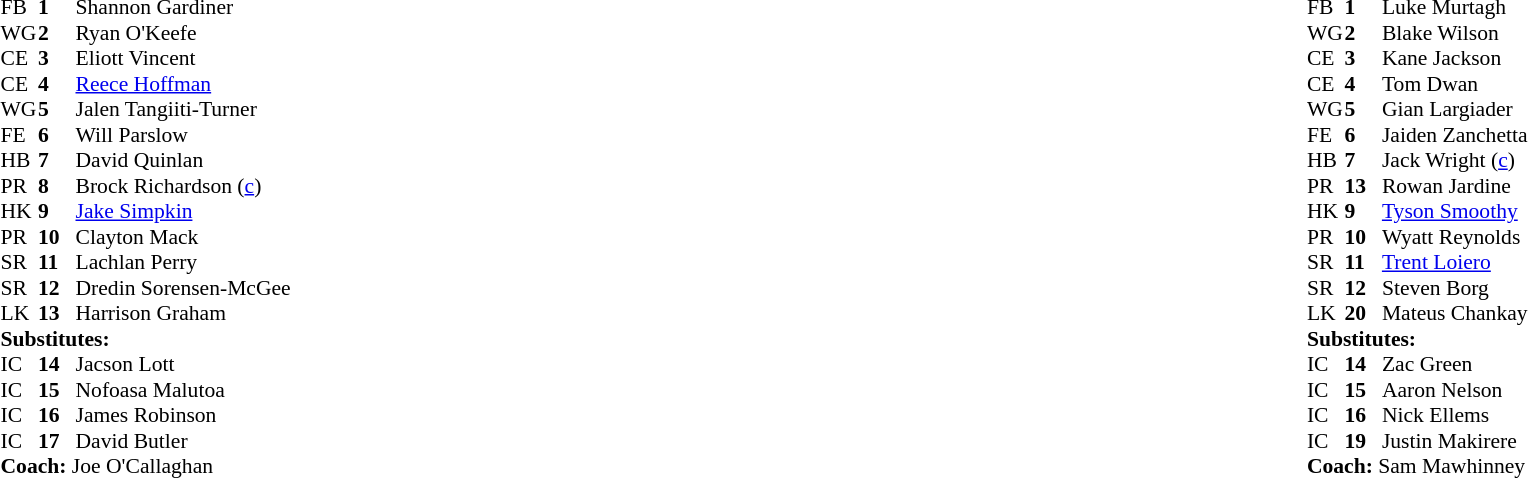<table width="100%" class="mw-collapsible mw-collapsed">
<tr>
<td valign="top" width="50%"><br><table cellspacing="0" cellpadding="0" style="font-size: 90%">
<tr>
<th width="25"></th>
<th width="25"></th>
</tr>
<tr>
<td>FB</td>
<td><strong>1</strong></td>
<td>Shannon Gardiner</td>
</tr>
<tr>
<td>WG</td>
<td><strong>2</strong></td>
<td>Ryan O'Keefe</td>
</tr>
<tr>
<td>CE</td>
<td><strong>3</strong></td>
<td>Eliott Vincent</td>
</tr>
<tr>
<td>CE</td>
<td><strong>4</strong></td>
<td><a href='#'>Reece Hoffman</a></td>
</tr>
<tr>
<td>WG</td>
<td><strong>5</strong></td>
<td>Jalen Tangiiti-Turner</td>
</tr>
<tr>
<td>FE</td>
<td><strong>6</strong></td>
<td>Will Parslow</td>
</tr>
<tr>
<td>HB</td>
<td><strong>7</strong></td>
<td>David Quinlan</td>
</tr>
<tr>
<td>PR</td>
<td><strong>8</strong></td>
<td>Brock Richardson (<a href='#'>c</a>)</td>
</tr>
<tr>
<td>HK</td>
<td><strong>9</strong></td>
<td><a href='#'>Jake Simpkin</a></td>
</tr>
<tr>
<td>PR</td>
<td><strong>10</strong></td>
<td>Clayton Mack</td>
</tr>
<tr>
<td>SR</td>
<td><strong>11</strong></td>
<td>Lachlan Perry</td>
</tr>
<tr>
<td>SR</td>
<td><strong>12</strong></td>
<td>Dredin Sorensen-McGee</td>
</tr>
<tr>
<td>LK</td>
<td><strong>13</strong></td>
<td>Harrison Graham</td>
</tr>
<tr>
<td colspan="3"><strong>Substitutes:</strong></td>
</tr>
<tr>
<td>IC</td>
<td><strong>14</strong></td>
<td>Jacson Lott</td>
</tr>
<tr>
<td>IC</td>
<td><strong>15</strong></td>
<td>Nofoasa Malutoa</td>
</tr>
<tr>
<td>IC</td>
<td><strong>16</strong></td>
<td>James Robinson</td>
</tr>
<tr>
<td>IC</td>
<td><strong>17</strong></td>
<td>David Butler</td>
</tr>
<tr>
<td colspan="3"><strong>Coach:</strong> Joe O'Callaghan</td>
</tr>
<tr>
<td colspan="4"></td>
</tr>
</table>
</td>
<td valign="top" width="50%"><br><table cellspacing="0" cellpadding="0" align="center" style="font-size: 90%">
<tr>
<th width="25"></th>
<th width="25"></th>
</tr>
<tr>
<td>FB</td>
<td><strong>1</strong></td>
<td>Luke Murtagh</td>
</tr>
<tr>
<td>WG</td>
<td><strong>2</strong></td>
<td>Blake Wilson</td>
</tr>
<tr>
<td>CE</td>
<td><strong>3</strong></td>
<td>Kane Jackson</td>
</tr>
<tr>
<td>CE</td>
<td><strong>4</strong></td>
<td>Tom Dwan</td>
</tr>
<tr>
<td>WG</td>
<td><strong>5</strong></td>
<td>Gian Largiader</td>
</tr>
<tr>
<td>FE</td>
<td><strong>6</strong></td>
<td>Jaiden Zanchetta</td>
</tr>
<tr>
<td>HB</td>
<td><strong>7</strong></td>
<td>Jack Wright (<a href='#'>c</a>)</td>
</tr>
<tr>
<td>PR</td>
<td><strong>13</strong></td>
<td>Rowan Jardine</td>
</tr>
<tr>
<td>HK</td>
<td><strong>9</strong></td>
<td><a href='#'>Tyson Smoothy</a></td>
</tr>
<tr>
<td>PR</td>
<td><strong>10</strong></td>
<td>Wyatt Reynolds</td>
</tr>
<tr>
<td>SR</td>
<td><strong>11</strong></td>
<td><a href='#'>Trent Loiero</a></td>
</tr>
<tr>
<td>SR</td>
<td><strong>12</strong></td>
<td>Steven Borg</td>
</tr>
<tr>
<td>LK</td>
<td><strong>20</strong></td>
<td>Mateus Chankay</td>
</tr>
<tr>
<td colspan="3"><strong>Substitutes:</strong></td>
</tr>
<tr>
<td>IC</td>
<td><strong>14</strong></td>
<td>Zac Green</td>
</tr>
<tr>
<td>IC</td>
<td><strong>15</strong></td>
<td>Aaron Nelson</td>
</tr>
<tr>
<td>IC</td>
<td><strong>16</strong></td>
<td>Nick Ellems</td>
</tr>
<tr>
<td>IC</td>
<td><strong>19</strong></td>
<td>Justin Makirere</td>
</tr>
<tr>
<td colspan="3"><strong>Coach:</strong> Sam Mawhinney</td>
</tr>
<tr>
<td colspan="4"></td>
</tr>
</table>
</td>
</tr>
</table>
